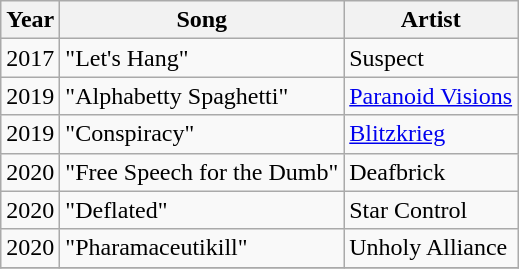<table class="wikitable">
<tr>
<th>Year</th>
<th>Song</th>
<th>Artist</th>
</tr>
<tr>
<td>2017</td>
<td>"Let's Hang"</td>
<td>Suspect</td>
</tr>
<tr>
<td>2019</td>
<td>"Alphabetty Spaghetti"</td>
<td><a href='#'>Paranoid Visions</a></td>
</tr>
<tr>
<td>2019</td>
<td>"Conspiracy"</td>
<td><a href='#'>Blitzkrieg</a></td>
</tr>
<tr>
<td>2020</td>
<td>"Free Speech for the Dumb"</td>
<td>Deafbrick</td>
</tr>
<tr>
<td>2020</td>
<td>"Deflated"</td>
<td>Star Control</td>
</tr>
<tr>
<td>2020</td>
<td>"Pharamaceutikill"</td>
<td>Unholy Alliance</td>
</tr>
<tr>
</tr>
</table>
